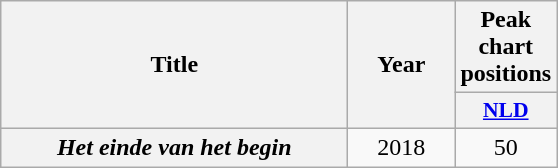<table class="wikitable plainrowheaders" style="text-align:center;">
<tr>
<th scope="col" rowspan="2" style="width:14em;">Title</th>
<th scope="col" rowspan="2" style="width:4em;">Year</th>
<th>Peak chart positions</th>
</tr>
<tr>
<th scope="col" style="width:3em;font-size:90%;"><a href='#'>NLD</a><br></th>
</tr>
<tr>
<th scope="row"><em>Het einde van het begin</em></th>
<td>2018</td>
<td>50</td>
</tr>
</table>
